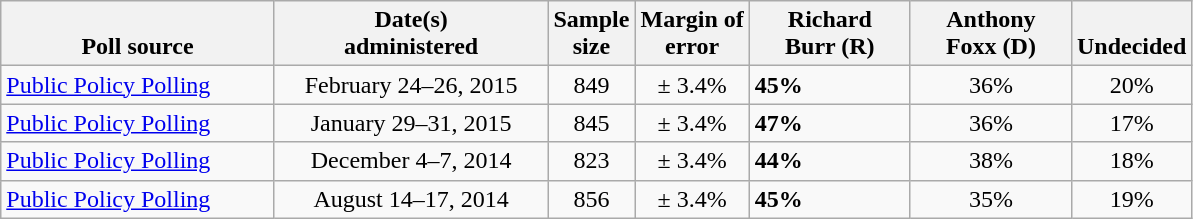<table class="wikitable">
<tr valign= bottom>
<th style="width:175px;">Poll source</th>
<th style="width:175px;">Date(s)<br>administered</th>
<th class=small>Sample<br>size</th>
<th class=small>Margin of<br>error</th>
<th style="width:100px;">Richard<br>Burr (R)</th>
<th style="width:100px;">Anthony<br>Foxx (D)</th>
<th>Undecided</th>
</tr>
<tr>
<td><a href='#'>Public Policy Polling</a></td>
<td align=center>February 24–26, 2015</td>
<td align=center>849</td>
<td align=center>± 3.4%</td>
<td><strong>45%</strong></td>
<td align=center>36%</td>
<td align=center>20%</td>
</tr>
<tr>
<td><a href='#'>Public Policy Polling</a></td>
<td align=center>January 29–31, 2015</td>
<td align=center>845</td>
<td align=center>± 3.4%</td>
<td><strong>47%</strong></td>
<td align=center>36%</td>
<td align=center>17%</td>
</tr>
<tr>
<td><a href='#'>Public Policy Polling</a></td>
<td align=center>December 4–7, 2014</td>
<td align=center>823</td>
<td align=center>± 3.4%</td>
<td><strong>44%</strong></td>
<td align=center>38%</td>
<td align=center>18%</td>
</tr>
<tr>
<td><a href='#'>Public Policy Polling</a></td>
<td align=center>August 14–17, 2014</td>
<td align=center>856</td>
<td align=center>± 3.4%</td>
<td><strong>45%</strong></td>
<td align=center>35%</td>
<td align=center>19%</td>
</tr>
</table>
